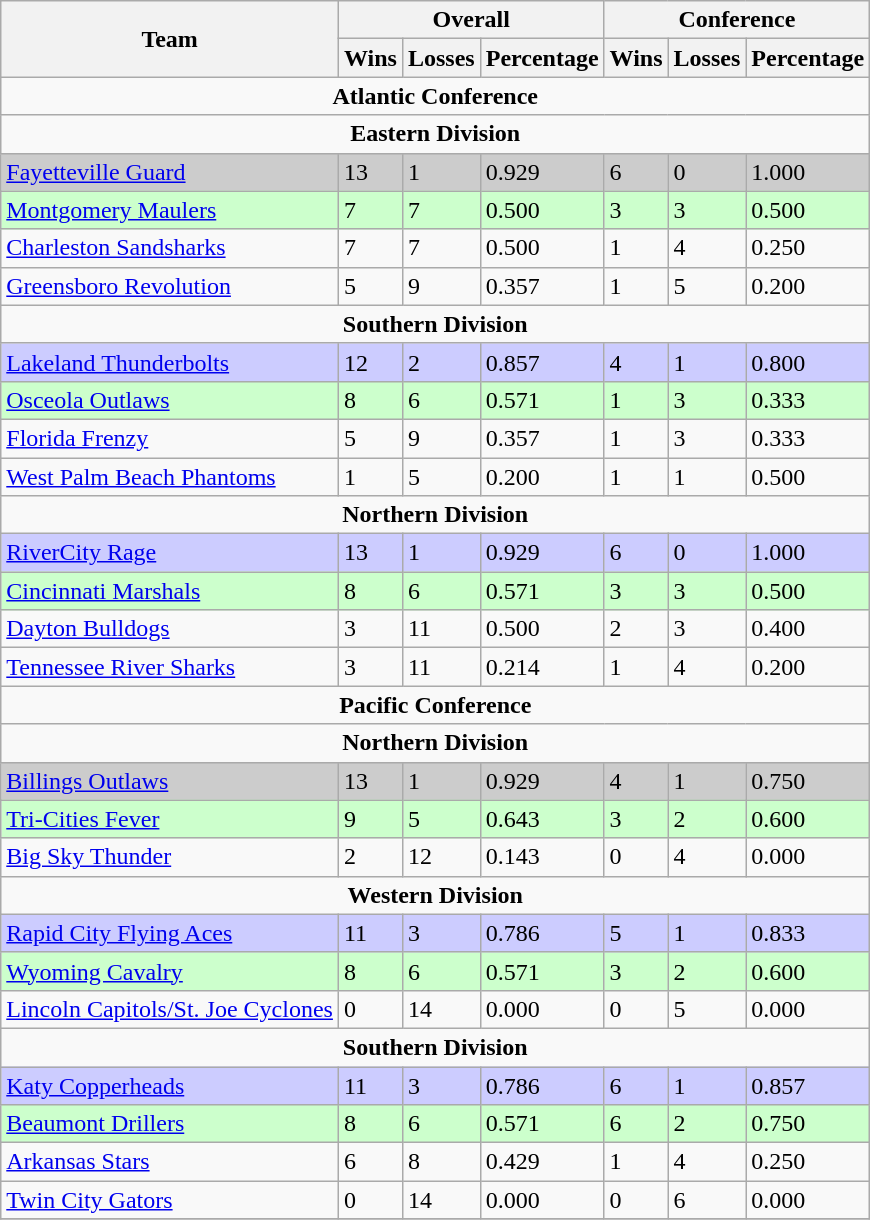<table class="wikitable">
<tr>
<th rowspan="2" align="center">Team</th>
<th colspan="3" align="center">Overall</th>
<th colspan="3" align="center">Conference</th>
</tr>
<tr>
<th>Wins</th>
<th>Losses</th>
<th>Percentage</th>
<th>Wins</th>
<th>Losses</th>
<th>Percentage</th>
</tr>
<tr>
<td colspan="7" align="center"><strong>Atlantic Conference</strong></td>
</tr>
<tr>
<td colspan="7" align="center"><strong>Eastern Division</strong></td>
</tr>
<tr bgcolor=#cccccc>
<td><a href='#'>Fayetteville Guard</a></td>
<td>13</td>
<td>1</td>
<td>0.929</td>
<td>6</td>
<td>0</td>
<td>1.000</td>
</tr>
<tr bgcolor=#ccffcc>
<td><a href='#'>Montgomery Maulers</a></td>
<td>7</td>
<td>7</td>
<td>0.500</td>
<td>3</td>
<td>3</td>
<td>0.500</td>
</tr>
<tr>
<td><a href='#'>Charleston Sandsharks</a></td>
<td>7</td>
<td>7</td>
<td>0.500</td>
<td>1</td>
<td>4</td>
<td>0.250</td>
</tr>
<tr>
<td><a href='#'>Greensboro Revolution</a></td>
<td>5</td>
<td>9</td>
<td>0.357</td>
<td>1</td>
<td>5</td>
<td>0.200</td>
</tr>
<tr>
<td colspan="7" align="center"><strong>Southern Division</strong></td>
</tr>
<tr bgcolor=#ccccff>
<td><a href='#'>Lakeland Thunderbolts</a></td>
<td>12</td>
<td>2</td>
<td>0.857</td>
<td>4</td>
<td>1</td>
<td>0.800</td>
</tr>
<tr bgcolor=#ccffcc>
<td><a href='#'>Osceola Outlaws</a></td>
<td>8</td>
<td>6</td>
<td>0.571</td>
<td>1</td>
<td>3</td>
<td>0.333</td>
</tr>
<tr>
<td><a href='#'>Florida Frenzy</a></td>
<td>5</td>
<td>9</td>
<td>0.357</td>
<td>1</td>
<td>3</td>
<td>0.333</td>
</tr>
<tr>
<td><a href='#'>West Palm Beach Phantoms</a></td>
<td>1</td>
<td>5</td>
<td>0.200</td>
<td>1</td>
<td>1</td>
<td>0.500</td>
</tr>
<tr>
<td colspan="7" align="center"><strong>Northern Division</strong></td>
</tr>
<tr bgcolor=#ccccff>
<td><a href='#'>RiverCity Rage</a></td>
<td>13</td>
<td>1</td>
<td>0.929</td>
<td>6</td>
<td>0</td>
<td>1.000</td>
</tr>
<tr bgcolor=#ccffcc>
<td><a href='#'>Cincinnati Marshals</a></td>
<td>8</td>
<td>6</td>
<td>0.571</td>
<td>3</td>
<td>3</td>
<td>0.500</td>
</tr>
<tr>
<td><a href='#'>Dayton Bulldogs</a></td>
<td>3</td>
<td>11</td>
<td>0.500</td>
<td>2</td>
<td>3</td>
<td>0.400</td>
</tr>
<tr>
<td><a href='#'>Tennessee River Sharks</a></td>
<td>3</td>
<td>11</td>
<td>0.214</td>
<td>1</td>
<td>4</td>
<td>0.200</td>
</tr>
<tr>
<td colspan="7" align="center"><strong>Pacific Conference</strong></td>
</tr>
<tr>
<td colspan="7" align="center"><strong>Northern Division</strong></td>
</tr>
<tr bgcolor=#cccccc>
<td><a href='#'>Billings Outlaws</a></td>
<td>13</td>
<td>1</td>
<td>0.929</td>
<td>4</td>
<td>1</td>
<td>0.750</td>
</tr>
<tr bgcolor=#ccffcc>
<td><a href='#'>Tri-Cities Fever</a></td>
<td>9</td>
<td>5</td>
<td>0.643</td>
<td>3</td>
<td>2</td>
<td>0.600</td>
</tr>
<tr>
<td><a href='#'>Big Sky Thunder</a></td>
<td>2</td>
<td>12</td>
<td>0.143</td>
<td>0</td>
<td>4</td>
<td>0.000</td>
</tr>
<tr>
<td colspan="7" align="center"><strong>Western Division</strong></td>
</tr>
<tr bgcolor=#ccccff>
<td><a href='#'>Rapid City Flying Aces</a></td>
<td>11</td>
<td>3</td>
<td>0.786</td>
<td>5</td>
<td>1</td>
<td>0.833</td>
</tr>
<tr bgcolor=#ccffcc>
<td><a href='#'>Wyoming Cavalry</a></td>
<td>8</td>
<td>6</td>
<td>0.571</td>
<td>3</td>
<td>2</td>
<td>0.600</td>
</tr>
<tr>
<td><a href='#'>Lincoln Capitols/St. Joe Cyclones</a></td>
<td>0</td>
<td>14</td>
<td>0.000</td>
<td>0</td>
<td>5</td>
<td>0.000</td>
</tr>
<tr>
<td colspan="7" align="center"><strong>Southern Division</strong></td>
</tr>
<tr bgcolor=#ccccff>
<td><a href='#'>Katy Copperheads</a></td>
<td>11</td>
<td>3</td>
<td>0.786</td>
<td>6</td>
<td>1</td>
<td>0.857</td>
</tr>
<tr bgcolor=#ccffcc>
<td><a href='#'>Beaumont Drillers</a></td>
<td>8</td>
<td>6</td>
<td>0.571</td>
<td>6</td>
<td>2</td>
<td>0.750</td>
</tr>
<tr>
<td><a href='#'>Arkansas Stars</a></td>
<td>6</td>
<td>8</td>
<td>0.429</td>
<td>1</td>
<td>4</td>
<td>0.250</td>
</tr>
<tr>
<td><a href='#'>Twin City Gators</a></td>
<td>0</td>
<td>14</td>
<td>0.000</td>
<td>0</td>
<td>6</td>
<td>0.000</td>
</tr>
<tr>
</tr>
</table>
